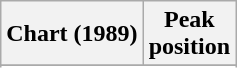<table class="wikitable sortable plainrowheaders" style="text-align:center">
<tr>
<th scope="col">Chart (1989)</th>
<th scope="col">Peak<br>position</th>
</tr>
<tr>
</tr>
<tr>
</tr>
</table>
